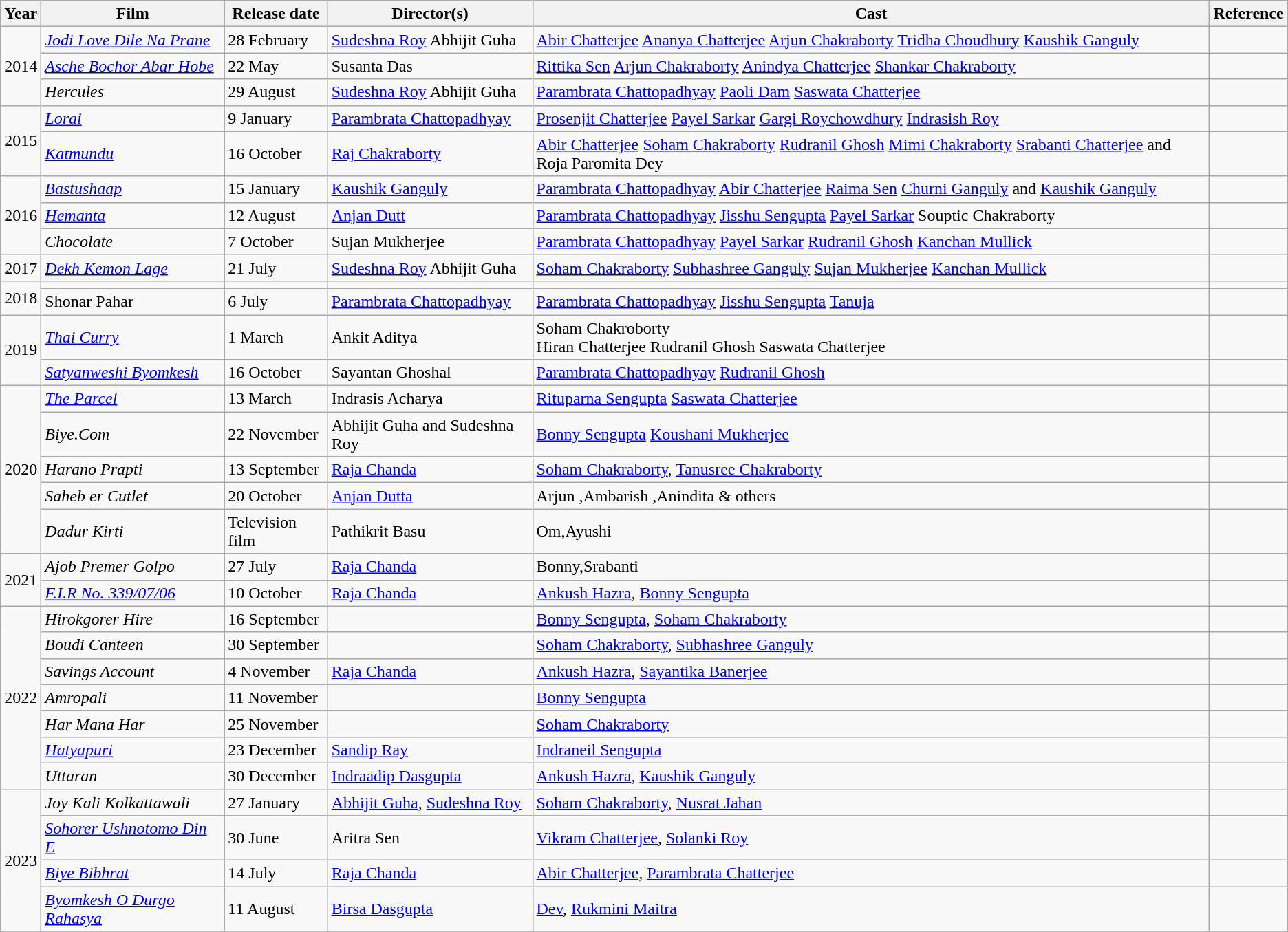<table class="wikitable">
<tr>
<th>Year</th>
<th>Film</th>
<th>Release date</th>
<th>Director(s)</th>
<th>Cast</th>
<th>Reference</th>
</tr>
<tr>
<td rowspan="3">2014</td>
<td><em><a href='#'>Jodi Love Dile Na Prane</a></em></td>
<td>28 February</td>
<td><a href='#'>Sudeshna Roy</a> Abhijit Guha</td>
<td><a href='#'>Abir Chatterjee</a> <a href='#'>Ananya Chatterjee</a> <a href='#'>Arjun Chakraborty</a> <a href='#'>Tridha Choudhury</a> <a href='#'>Kaushik Ganguly</a></td>
<td></td>
</tr>
<tr>
<td><em><a href='#'>Asche Bochor Abar Hobe</a></em></td>
<td>22 May</td>
<td>Susanta Das</td>
<td><a href='#'>Rittika Sen</a> <a href='#'>Arjun Chakraborty</a> <a href='#'>Anindya Chatterjee</a> <a href='#'>Shankar Chakraborty</a></td>
<td></td>
</tr>
<tr>
<td><em>Hercules</em></td>
<td>29 August</td>
<td><a href='#'>Sudeshna Roy</a> Abhijit Guha</td>
<td><a href='#'>Parambrata Chattopadhyay</a> <a href='#'>Paoli Dam</a> <a href='#'>Saswata Chatterjee</a></td>
<td></td>
</tr>
<tr>
<td rowspan="2">2015</td>
<td><em><a href='#'>Lorai</a></em></td>
<td>9 January</td>
<td><a href='#'>Parambrata Chattopadhyay</a></td>
<td><a href='#'>Prosenjit Chatterjee</a> <a href='#'>Payel Sarkar</a> <a href='#'>Gargi Roychowdhury</a> <a href='#'>Indrasish Roy</a></td>
<td></td>
</tr>
<tr>
<td><em><a href='#'>Katmundu</a></em></td>
<td>16 October</td>
<td><a href='#'>Raj Chakraborty</a></td>
<td><a href='#'>Abir Chatterjee</a> <a href='#'>Soham Chakraborty</a> <a href='#'>Rudranil Ghosh</a> <a href='#'>Mimi Chakraborty</a> <a href='#'>Srabanti Chatterjee</a> and Roja Paromita Dey</td>
<td></td>
</tr>
<tr>
<td rowspan="3">2016</td>
<td><em><a href='#'>Bastushaap</a></em></td>
<td>15 January</td>
<td><a href='#'>Kaushik Ganguly</a></td>
<td><a href='#'>Parambrata Chattopadhyay</a> <a href='#'>Abir Chatterjee</a> <a href='#'>Raima Sen</a> <a href='#'>Churni Ganguly</a> and <a href='#'>Kaushik Ganguly</a></td>
<td></td>
</tr>
<tr>
<td><em><a href='#'>Hemanta</a></em></td>
<td>12 August</td>
<td><a href='#'>Anjan Dutt</a></td>
<td><a href='#'>Parambrata Chattopadhyay</a> <a href='#'>Jisshu Sengupta</a> <a href='#'>Payel Sarkar</a> Souptic Chakraborty</td>
<td></td>
</tr>
<tr>
<td><em>Chocolate</em></td>
<td>7 October</td>
<td>Sujan Mukherjee</td>
<td><a href='#'>Parambrata Chattopadhyay</a> <a href='#'>Payel Sarkar</a> <a href='#'>Rudranil Ghosh</a> <a href='#'>Kanchan Mullick</a></td>
<td></td>
</tr>
<tr>
<td>2017</td>
<td><em><a href='#'>Dekh Kemon Lage</a></em></td>
<td>21 July</td>
<td><a href='#'>Sudeshna Roy</a> Abhijit Guha</td>
<td><a href='#'>Soham Chakraborty</a> <a href='#'>Subhashree Ganguly</a> <a href='#'>Sujan Mukherjee</a> <a href='#'>Kanchan Mullick</a></td>
<td></td>
</tr>
<tr>
<td rowspan="2">2018</td>
<td></td>
<td></td>
<td></td>
<td></td>
<td></td>
</tr>
<tr>
<td>Shonar Pahar</td>
<td>6 July</td>
<td><a href='#'>Parambrata Chattopadhyay</a></td>
<td><a href='#'>Parambrata Chattopadhyay</a> <a href='#'>Jisshu Sengupta</a> <a href='#'>Tanuja</a></td>
<td></td>
</tr>
<tr>
<td rowspan="2">2019</td>
<td><em><a href='#'>Thai Curry</a></em></td>
<td>1 March</td>
<td>Ankit Aditya</td>
<td>Soham Chakroborty<br>Hiran Chatterjee
Rudranil Ghosh
Saswata Chatterjee</td>
<td></td>
</tr>
<tr>
<td><em><a href='#'>Satyanweshi Byomkesh</a></em></td>
<td>16 October</td>
<td>Sayantan Ghoshal</td>
<td><a href='#'>Parambrata Chattopadhyay</a> <a href='#'>Rudranil Ghosh</a></td>
<td></td>
</tr>
<tr>
<td rowspan="5">2020</td>
<td><em><a href='#'>The Parcel</a></em></td>
<td>13 March</td>
<td>Indrasis Acharya</td>
<td><a href='#'>Rituparna Sengupta</a> <a href='#'>Saswata Chatterjee</a></td>
<td></td>
</tr>
<tr>
<td><em>Biye.Com</em></td>
<td>22 November</td>
<td>Abhijit Guha and Sudeshna Roy</td>
<td><a href='#'>Bonny Sengupta</a> <a href='#'>Koushani Mukherjee</a></td>
<td></td>
</tr>
<tr>
<td><em>Harano Prapti</em></td>
<td>13 September</td>
<td><a href='#'>Raja Chanda</a></td>
<td><a href='#'>Soham Chakraborty</a>, <a href='#'>Tanusree Chakraborty</a></td>
<td></td>
</tr>
<tr>
<td><em>Saheb er Cutlet</em></td>
<td>20 October</td>
<td><a href='#'>Anjan Dutta</a></td>
<td>Arjun ,Ambarish ,Anindita & others</td>
<td></td>
</tr>
<tr>
<td><em>Dadur Kirti</em></td>
<td>Television film</td>
<td>Pathikrit Basu</td>
<td>Om,Ayushi</td>
<td></td>
</tr>
<tr>
<td rowspan="2">2021</td>
<td><em>Ajob Premer Golpo</em></td>
<td>27 July</td>
<td><a href='#'>Raja Chanda</a></td>
<td>Bonny,Srabanti</td>
<td></td>
</tr>
<tr>
<td><em><a href='#'>F.I.R No. 339/07/06</a></em></td>
<td>10 October</td>
<td><a href='#'>Raja Chanda</a></td>
<td><a href='#'>Ankush Hazra</a>, <a href='#'>Bonny Sengupta</a></td>
<td></td>
</tr>
<tr>
<td rowspan="7">2022</td>
<td><em>Hirokgorer Hire</em></td>
<td>16 September</td>
<td></td>
<td><a href='#'>Bonny Sengupta</a>, <a href='#'>Soham Chakraborty</a></td>
<td></td>
</tr>
<tr>
<td><em>Boudi Canteen</em></td>
<td>30 September</td>
<td></td>
<td><a href='#'>Soham Chakraborty</a>, <a href='#'>Subhashree Ganguly</a></td>
<td></td>
</tr>
<tr>
<td><em>Savings Account</em></td>
<td>4 November</td>
<td><a href='#'>Raja Chanda</a></td>
<td><a href='#'>Ankush Hazra</a>, <a href='#'>Sayantika Banerjee</a></td>
<td></td>
</tr>
<tr>
<td><em>Amropali</em></td>
<td>11 November</td>
<td></td>
<td><a href='#'>Bonny Sengupta</a></td>
<td></td>
</tr>
<tr>
<td><em>Har Mana Har</em></td>
<td>25 November</td>
<td></td>
<td><a href='#'>Soham Chakraborty</a></td>
<td></td>
</tr>
<tr>
<td><em><a href='#'>Hatyapuri</a></em></td>
<td>23 December</td>
<td><a href='#'>Sandip Ray</a></td>
<td><a href='#'>Indraneil Sengupta</a></td>
<td></td>
</tr>
<tr>
<td><em>Uttaran</em></td>
<td>30 December</td>
<td><a href='#'>Indraadip Dasgupta</a></td>
<td><a href='#'>Ankush Hazra</a>, <a href='#'>Kaushik Ganguly</a></td>
<td></td>
</tr>
<tr>
<td rowspan="4">2023</td>
<td><em>Joy Kali Kolkattawali</em></td>
<td>27 January</td>
<td><a href='#'>Abhijit Guha</a>, <a href='#'>Sudeshna Roy</a></td>
<td><a href='#'>Soham Chakraborty</a>, <a href='#'>Nusrat Jahan</a></td>
<td></td>
</tr>
<tr>
<td><em><a href='#'>Sohorer Ushnotomo Din E</a></em></td>
<td>30 June</td>
<td>Aritra Sen</td>
<td><a href='#'>Vikram Chatterjee</a>, <a href='#'>Solanki Roy</a></td>
<td></td>
</tr>
<tr>
<td><em><a href='#'>Biye Bibhrat</a></em></td>
<td>14 July</td>
<td><a href='#'>Raja Chanda</a></td>
<td><a href='#'>Abir Chatterjee</a>, <a href='#'>Parambrata Chatterjee</a></td>
<td></td>
</tr>
<tr>
<td><a href='#'><em>Byomkesh O Durgo Rahasya</em></a></td>
<td>11 August</td>
<td><a href='#'>Birsa Dasgupta</a></td>
<td><a href='#'>Dev</a>, <a href='#'>Rukmini Maitra</a></td>
<td></td>
</tr>
<tr>
</tr>
</table>
